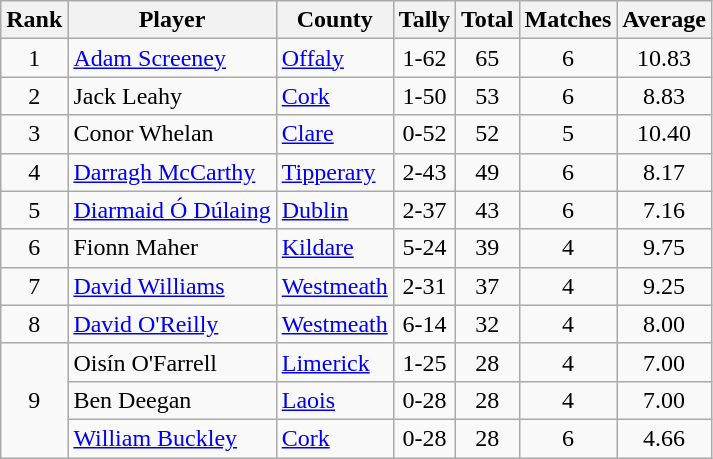<table class="wikitable">
<tr>
<th>Rank</th>
<th>Player</th>
<th>County</th>
<th>Tally</th>
<th>Total</th>
<th>Matches</th>
<th>Average</th>
</tr>
<tr>
<td rowspan=1 align=center>1</td>
<td><a href='#'>Adam Screeney</a></td>
<td><a href='#'>Offaly</a></td>
<td align=center>1-62</td>
<td align=center>65</td>
<td align=center>6</td>
<td align=center>10.83</td>
</tr>
<tr>
<td rowspan=1 align=center>2</td>
<td>Jack Leahy</td>
<td><a href='#'>Cork</a></td>
<td align=center>1-50</td>
<td align=center>53</td>
<td align=center>6</td>
<td align=center>8.83</td>
</tr>
<tr>
<td rowspan=1 align=center>3</td>
<td>Conor Whelan</td>
<td><a href='#'>Clare</a></td>
<td align=center>0-52</td>
<td align=center>52</td>
<td align=center>5</td>
<td align=center>10.40</td>
</tr>
<tr>
<td rowspan=1 align=center>4</td>
<td><a href='#'>Darragh McCarthy</a></td>
<td><a href='#'>Tipperary</a></td>
<td align=center>2-43</td>
<td align=center>49</td>
<td align=center>6</td>
<td align=center>8.17</td>
</tr>
<tr>
<td rowspan=1 align=center>5</td>
<td><a href='#'>Diarmaid Ó Dúlaing</a></td>
<td><a href='#'>Dublin</a></td>
<td align=center>2-37</td>
<td align=center>43</td>
<td align=center>6</td>
<td align=center>7.16</td>
</tr>
<tr>
<td rowspan=1 align=center>6</td>
<td>Fionn Maher</td>
<td><a href='#'>Kildare</a></td>
<td align=center>5-24</td>
<td align=center>39</td>
<td align=center>4</td>
<td align=center>9.75</td>
</tr>
<tr>
<td rowspan=1 align=center>7</td>
<td><a href='#'>David Williams</a></td>
<td><a href='#'>Westmeath</a></td>
<td align=center>2-31</td>
<td align=center>37</td>
<td align=center>4</td>
<td align=center>9.25</td>
</tr>
<tr>
<td rowspan=1 align=center>8</td>
<td><a href='#'>David O'Reilly</a></td>
<td><a href='#'>Westmeath</a></td>
<td align=center>6-14</td>
<td align=center>32</td>
<td align=center>4</td>
<td align=center>8.00</td>
</tr>
<tr>
<td rowspan=3 align=center>9</td>
<td>Oisín O'Farrell</td>
<td><a href='#'>Limerick</a></td>
<td align=center>1-25</td>
<td align=center>28</td>
<td align=center>4</td>
<td align=center>7.00</td>
</tr>
<tr>
<td>Ben Deegan</td>
<td><a href='#'>Laois</a></td>
<td align=center>0-28</td>
<td align=center>28</td>
<td align=center>4</td>
<td align=center>7.00</td>
</tr>
<tr>
<td><a href='#'>William Buckley</a></td>
<td><a href='#'>Cork</a></td>
<td align=center>0-28</td>
<td align=center>28</td>
<td align=center>6</td>
<td align=center>4.66</td>
</tr>
</table>
